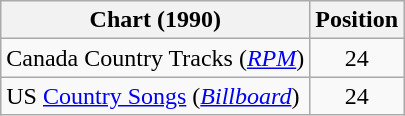<table class="wikitable sortable">
<tr>
<th scope="col">Chart (1990)</th>
<th scope="col">Position</th>
</tr>
<tr>
<td>Canada Country Tracks (<em><a href='#'>RPM</a></em>)</td>
<td align="center">24</td>
</tr>
<tr>
<td>US <a href='#'>Country Songs</a> (<em><a href='#'>Billboard</a></em>)</td>
<td align="center">24</td>
</tr>
</table>
